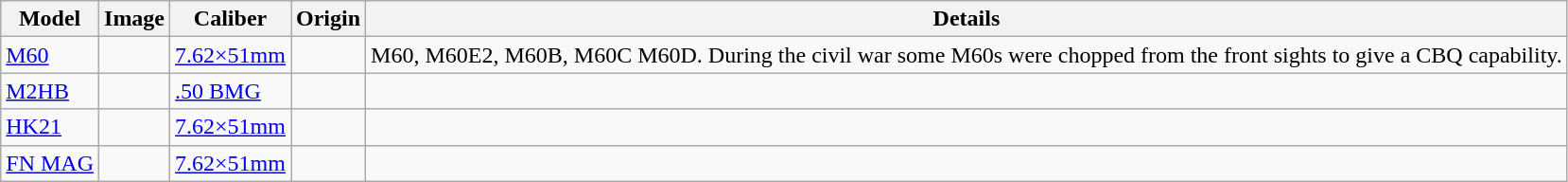<table class="wikitable">
<tr>
<th>Model</th>
<th>Image</th>
<th>Caliber</th>
<th>Origin</th>
<th>Details</th>
</tr>
<tr>
<td><a href='#'>M60</a></td>
<td></td>
<td><a href='#'>7.62×51mm</a></td>
<td></td>
<td>M60, M60E2, M60B, M60C M60D. During the civil war some M60s were chopped from the front sights to give a CBQ capability.</td>
</tr>
<tr>
<td><a href='#'>M2HB</a></td>
<td></td>
<td><a href='#'>.50 BMG</a></td>
<td></td>
<td></td>
</tr>
<tr>
<td><a href='#'>HK21</a></td>
<td></td>
<td><a href='#'>7.62×51mm</a></td>
<td></td>
<td></td>
</tr>
<tr>
<td><a href='#'>FN MAG</a></td>
<td></td>
<td><a href='#'>7.62×51mm</a></td>
<td></td>
<td></td>
</tr>
</table>
